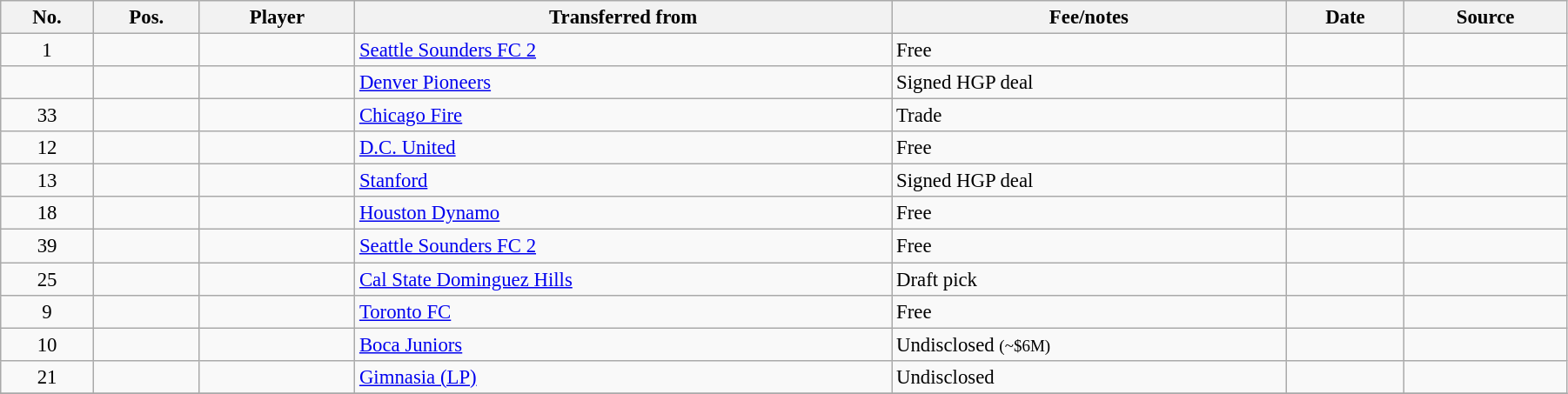<table class="wikitable sortable" style="width:95%; text-align:center; font-size:95%; text-align:left;">
<tr>
<th>No.</th>
<th><strong>Pos.</strong></th>
<th><strong>Player</strong></th>
<th><strong>Transferred from</strong></th>
<th><strong>Fee/notes</strong></th>
<th><strong>Date</strong></th>
<th>Source</th>
</tr>
<tr>
<td align=center>1</td>
<td align=center></td>
<td></td>
<td> <a href='#'>Seattle Sounders FC 2</a></td>
<td>Free</td>
<td></td>
<td></td>
</tr>
<tr>
<td align=center></td>
<td align=center></td>
<td></td>
<td> <a href='#'>Denver Pioneers</a></td>
<td>Signed HGP deal</td>
<td></td>
<td></td>
</tr>
<tr>
<td align=center>33</td>
<td align=center></td>
<td></td>
<td> <a href='#'>Chicago Fire</a></td>
<td>Trade</td>
<td></td>
<td></td>
</tr>
<tr>
<td align=center>12</td>
<td align=center></td>
<td></td>
<td> <a href='#'>D.C. United</a></td>
<td>Free</td>
<td></td>
<td></td>
</tr>
<tr>
<td align=center>13</td>
<td align=center></td>
<td></td>
<td> <a href='#'>Stanford</a></td>
<td>Signed HGP deal</td>
<td></td>
<td></td>
</tr>
<tr>
<td align=center>18</td>
<td align=center></td>
<td></td>
<td> <a href='#'>Houston Dynamo</a></td>
<td>Free</td>
<td></td>
<td></td>
</tr>
<tr>
<td align=center>39</td>
<td align=center></td>
<td></td>
<td> <a href='#'>Seattle Sounders FC 2</a></td>
<td>Free</td>
<td></td>
<td></td>
</tr>
<tr>
<td align=center>25</td>
<td align=center></td>
<td></td>
<td> <a href='#'>Cal State Dominguez Hills</a></td>
<td>Draft pick</td>
<td></td>
<td></td>
</tr>
<tr>
<td align=center>9</td>
<td align=center></td>
<td></td>
<td> <a href='#'>Toronto FC</a></td>
<td>Free</td>
<td></td>
<td></td>
</tr>
<tr>
<td align=center>10</td>
<td align=center></td>
<td></td>
<td> <a href='#'>Boca Juniors</a></td>
<td>Undisclosed <small>(~$6M)</small></td>
<td></td>
<td></td>
</tr>
<tr>
<td align=center>21</td>
<td align=center></td>
<td></td>
<td> <a href='#'>Gimnasia (LP)</a></td>
<td>Undisclosed</td>
<td></td>
<td></td>
</tr>
<tr>
</tr>
</table>
